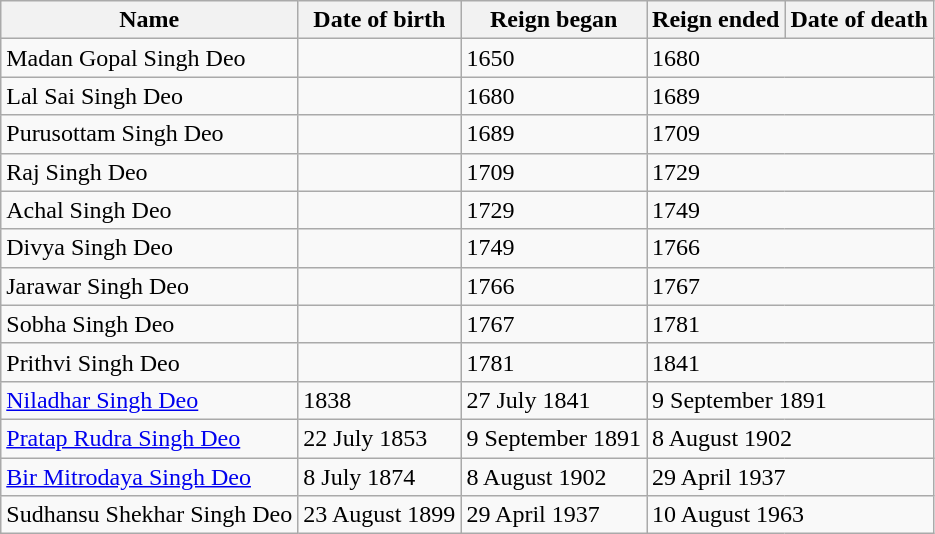<table class="wikitable">
<tr>
<th>Name</th>
<th>Date of birth</th>
<th>Reign began</th>
<th>Reign ended</th>
<th>Date of death</th>
</tr>
<tr>
<td>Madan Gopal Singh Deo</td>
<td></td>
<td>1650</td>
<td colspan="2">1680</td>
</tr>
<tr>
<td>Lal Sai Singh Deo</td>
<td></td>
<td>1680</td>
<td colspan="2">1689</td>
</tr>
<tr>
<td>Purusottam Singh Deo</td>
<td></td>
<td>1689</td>
<td colspan="2">1709</td>
</tr>
<tr>
<td>Raj Singh Deo</td>
<td></td>
<td>1709</td>
<td colspan="2">1729</td>
</tr>
<tr>
<td>Achal Singh Deo</td>
<td></td>
<td>1729</td>
<td colspan="2">1749</td>
</tr>
<tr>
<td>Divya Singh Deo</td>
<td></td>
<td>1749</td>
<td colspan="2">1766</td>
</tr>
<tr>
<td>Jarawar Singh Deo</td>
<td></td>
<td>1766</td>
<td colspan="2">1767</td>
</tr>
<tr>
<td>Sobha Singh Deo</td>
<td></td>
<td>1767</td>
<td colspan="2">1781</td>
</tr>
<tr>
<td>Prithvi Singh Deo</td>
<td></td>
<td>1781</td>
<td colspan="2">1841</td>
</tr>
<tr>
<td><a href='#'>Niladhar Singh Deo</a></td>
<td>1838</td>
<td>27 July 1841</td>
<td colspan="2">9 September 1891</td>
</tr>
<tr>
<td><a href='#'>Pratap Rudra Singh Deo</a></td>
<td>22 July 1853</td>
<td>9 September 1891</td>
<td colspan="2">8 August 1902</td>
</tr>
<tr>
<td><a href='#'>Bir Mitrodaya Singh Deo</a></td>
<td>8 July 1874</td>
<td>8 August 1902</td>
<td colspan="2">29 April 1937</td>
</tr>
<tr>
<td>Sudhansu Shekhar Singh Deo</td>
<td>23 August 1899</td>
<td>29 April 1937</td>
<td colspan="2">10 August 1963</td>
</tr>
</table>
